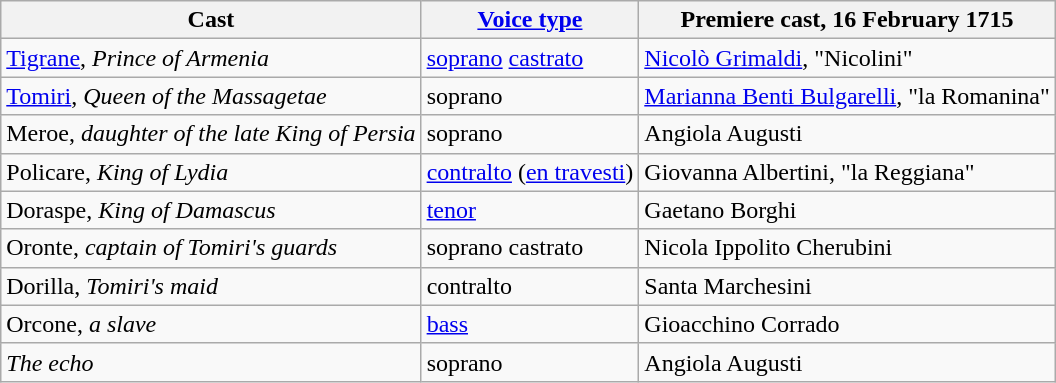<table class="wikitable">
<tr>
<th>Cast</th>
<th><a href='#'>Voice type</a></th>
<th>Premiere cast, 16 February 1715</th>
</tr>
<tr>
<td><a href='#'>Tigrane</a>, <em>Prince of Armenia</em></td>
<td><a href='#'>soprano</a> <a href='#'>castrato</a></td>
<td><a href='#'>Nicolò Grimaldi</a>, "Nicolini"</td>
</tr>
<tr>
<td><a href='#'>Tomiri</a>, <em>Queen of the Massagetae</em></td>
<td>soprano</td>
<td><a href='#'>Marianna Benti Bulgarelli</a>, "la Romanina"</td>
</tr>
<tr>
<td>Meroe, <em>daughter of the late King of Persia</em></td>
<td>soprano</td>
<td>Angiola Augusti</td>
</tr>
<tr>
<td>Policare, <em>King of Lydia</em></td>
<td><a href='#'>contralto</a> (<a href='#'>en travesti</a>)</td>
<td>Giovanna Albertini, "la Reggiana"</td>
</tr>
<tr>
<td>Doraspe, <em>King of Damascus</em></td>
<td><a href='#'>tenor</a></td>
<td>Gaetano Borghi</td>
</tr>
<tr>
<td>Oronte, <em>captain of Tomiri's guards</em></td>
<td>soprano castrato</td>
<td>Nicola Ippolito Cherubini</td>
</tr>
<tr>
<td>Dorilla, <em>Tomiri's maid</em></td>
<td>contralto</td>
<td>Santa Marchesini</td>
</tr>
<tr>
<td>Orcone, <em>a slave</em></td>
<td><a href='#'>bass</a></td>
<td>Gioacchino Corrado</td>
</tr>
<tr>
<td><em>The echo</em></td>
<td>soprano</td>
<td>Angiola Augusti</td>
</tr>
</table>
